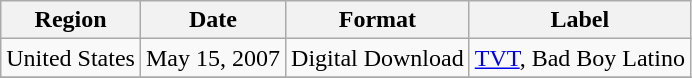<table class=wikitable>
<tr>
<th>Region</th>
<th>Date</th>
<th>Format</th>
<th>Label</th>
</tr>
<tr>
<td>United States</td>
<td>May 15, 2007</td>
<td>Digital Download</td>
<td><a href='#'>TVT</a>, Bad Boy Latino</td>
</tr>
<tr>
</tr>
</table>
